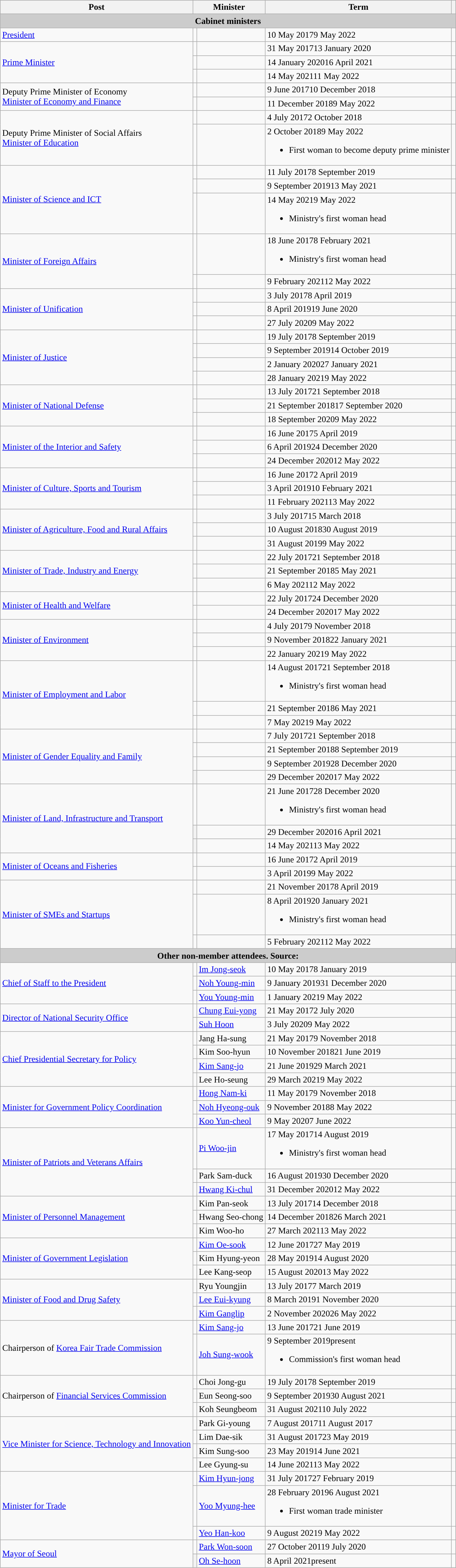<table class="wikitable">
<tr>
<th>Post</th>
<th colspan="2">Minister</th>
<th>Term</th>
<th></th>
</tr>
<tr>
<th colspan="5" style="background:#ccc">Cabinet ministers</th>
</tr>
<tr>
<td><a href='#'>President</a></td>
<td style="background: "></td>
<td></td>
<td>10 May 20179 May 2022</td>
<td></td>
</tr>
<tr>
<td rowspan="3"><a href='#'>Prime Minister</a></td>
<td style="background: "></td>
<td></td>
<td>31 May 201713 January 2020</td>
<td></td>
</tr>
<tr>
<td style="background: "></td>
<td></td>
<td>14 January 202016 April 2021</td>
<td></td>
</tr>
<tr>
<td style="background: "></td>
<td></td>
<td>14 May 202111 May 2022</td>
<td></td>
</tr>
<tr>
<td rowspan="2">Deputy Prime Minister of Economy<br><a href='#'>Minister of Economy and Finance</a></td>
<td style="background: "></td>
<td></td>
<td>9 June 201710 December 2018</td>
<td></td>
</tr>
<tr>
<td style="background: "></td>
<td></td>
<td>11 December 20189 May 2022</td>
<td></td>
</tr>
<tr>
<td rowspan="2">Deputy Prime Minister of Social Affairs<br><a href='#'>Minister of Education</a></td>
<td style="background: "></td>
<td></td>
<td>4 July 20172 October 2018</td>
<td></td>
</tr>
<tr>
<td style="background: "></td>
<td></td>
<td>2 October 20189 May 2022<br><ul><li>First woman to become deputy prime minister</li></ul></td>
<td></td>
</tr>
<tr>
<td rowspan="3"><a href='#'>Minister of Science and ICT</a></td>
<td style="background: "></td>
<td></td>
<td>11 July 20178 September 2019</td>
<td></td>
</tr>
<tr>
<td style="background: "></td>
<td></td>
<td>9 September 201913 May 2021</td>
<td></td>
</tr>
<tr>
<td style="background: "></td>
<td></td>
<td>14 May 20219 May 2022<br><ul><li>Ministry's first woman head</li></ul></td>
<td></td>
</tr>
<tr>
<td rowspan="2"><a href='#'>Minister of Foreign Affairs</a></td>
<td style="background: "></td>
<td></td>
<td>18 June 20178 February 2021<br><ul><li>Ministry's first woman head</li></ul></td>
<td></td>
</tr>
<tr>
<td style="background: "></td>
<td></td>
<td>9 February 202112 May 2022</td>
<td></td>
</tr>
<tr>
<td rowspan="3"><a href='#'>Minister of Unification</a></td>
<td style="background: "></td>
<td></td>
<td>3 July 20178 April 2019</td>
<td></td>
</tr>
<tr>
<td style="background: "></td>
<td></td>
<td>8 April 201919 June 2020</td>
<td></td>
</tr>
<tr>
<td style="background: "></td>
<td></td>
<td>27 July 20209 May 2022</td>
<td></td>
</tr>
<tr>
<td rowspan="4"><a href='#'>Minister of Justice</a></td>
<td style="background: "></td>
<td></td>
<td>19 July 20178 September 2019</td>
<td></td>
</tr>
<tr>
<td style="background: "></td>
<td></td>
<td>9 September 201914 October 2019</td>
<td></td>
</tr>
<tr>
<td style="background: "></td>
<td></td>
<td>2 January 202027 January 2021</td>
<td></td>
</tr>
<tr>
<td style="background: "></td>
<td></td>
<td>28 January 20219 May 2022</td>
<td></td>
</tr>
<tr>
<td rowspan="3"><a href='#'>Minister of National Defense</a></td>
<td style="background: "></td>
<td></td>
<td>13 July 201721 September 2018</td>
<td></td>
</tr>
<tr>
<td style="background: "></td>
<td></td>
<td>21 September 201817 September 2020</td>
<td></td>
</tr>
<tr>
<td style="background: "></td>
<td></td>
<td>18 September 20209 May 2022</td>
<td></td>
</tr>
<tr>
<td rowspan="3"><a href='#'>Minister of the Interior and Safety</a></td>
<td style="background: "></td>
<td></td>
<td>16 June 20175 April 2019</td>
<td></td>
</tr>
<tr>
<td style="background: "></td>
<td></td>
<td>6 April 201924 December 2020</td>
<td></td>
</tr>
<tr>
<td style="background: "></td>
<td></td>
<td>24 December 202012 May 2022</td>
<td></td>
</tr>
<tr>
<td rowspan="3"><a href='#'>Minister of Culture, Sports and Tourism</a></td>
<td style="background: "></td>
<td></td>
<td>16 June 20172 April 2019</td>
<td></td>
</tr>
<tr>
<td style="background: "></td>
<td></td>
<td>3 April 201910 February 2021</td>
<td></td>
</tr>
<tr>
<td style="background: "></td>
<td></td>
<td>11 February 202113 May 2022</td>
<td></td>
</tr>
<tr>
<td rowspan="3"><a href='#'>Minister of Agriculture, Food and Rural Affairs</a></td>
<td style="background: "></td>
<td></td>
<td>3 July 201715 March 2018</td>
<td></td>
</tr>
<tr>
<td style="background: "></td>
<td></td>
<td>10 August 201830 August 2019</td>
<td></td>
</tr>
<tr>
<td style="background: "></td>
<td></td>
<td>31 August 20199 May 2022</td>
<td></td>
</tr>
<tr>
<td rowspan="3"><a href='#'>Minister of Trade, Industry and Energy</a></td>
<td style="background: "></td>
<td></td>
<td>22 July 201721 September 2018</td>
<td></td>
</tr>
<tr>
<td style="background: "></td>
<td></td>
<td>21 September 20185 May 2021</td>
<td></td>
</tr>
<tr>
<td style="background: "></td>
<td></td>
<td>6 May 202112 May 2022</td>
<td></td>
</tr>
<tr>
<td rowspan="2"><a href='#'>Minister of Health and Welfare</a></td>
<td style="background: "></td>
<td></td>
<td>22 July 201724 December 2020</td>
<td></td>
</tr>
<tr>
<td style="background: "></td>
<td></td>
<td>24 December 202017 May 2022</td>
<td></td>
</tr>
<tr>
<td rowspan="3"><a href='#'>Minister of Environment</a></td>
<td style="background: "></td>
<td></td>
<td>4 July 20179 November 2018</td>
<td></td>
</tr>
<tr>
<td style="background: "></td>
<td></td>
<td>9 November 201822 January 2021</td>
<td></td>
</tr>
<tr>
<td style="background: "></td>
<td></td>
<td>22 January 20219 May 2022</td>
<td></td>
</tr>
<tr>
<td rowspan="3"><a href='#'>Minister of Employment and Labor</a></td>
<td style="background: "></td>
<td></td>
<td>14 August 201721 September 2018<br><ul><li>Ministry's first woman head</li></ul></td>
<td></td>
</tr>
<tr>
<td style="background: "></td>
<td></td>
<td>21 September 20186 May 2021</td>
<td></td>
</tr>
<tr>
<td style="background: "></td>
<td></td>
<td>7 May 20219 May 2022</td>
<td></td>
</tr>
<tr>
<td rowspan="4"><a href='#'>Minister of Gender Equality and Family</a></td>
<td style="background: "></td>
<td></td>
<td>7 July 201721 September 2018</td>
<td></td>
</tr>
<tr>
<td style="background: "></td>
<td></td>
<td>21 September 20188 September 2019</td>
<td></td>
</tr>
<tr>
<td style="background: "></td>
<td></td>
<td>9 September 201928 December 2020</td>
<td></td>
</tr>
<tr>
<th></th>
<td></td>
<td>29 December 202017 May 2022</td>
<td></td>
</tr>
<tr>
<td rowspan="3"><a href='#'>Minister of Land, Infrastructure and Transport</a></td>
<td style="background: "></td>
<td></td>
<td>21 June 201728 December 2020<br><ul><li>Ministry's first woman head</li></ul></td>
<td></td>
</tr>
<tr>
<th></th>
<td></td>
<td>29 December 202016 April 2021</td>
<td></td>
</tr>
<tr>
<th></th>
<td></td>
<td>14 May 202113 May 2022</td>
<td></td>
</tr>
<tr>
<td rowspan="2"><a href='#'>Minister of Oceans and Fisheries</a></td>
<td style="background: "></td>
<td></td>
<td>16 June 20172 April 2019</td>
<td></td>
</tr>
<tr>
<td style="background: "></td>
<td></td>
<td>3 April 20199 May 2022</td>
<td></td>
</tr>
<tr>
<td rowspan="3"><a href='#'>Minister of SMEs and Startups</a></td>
<td style="background: "></td>
<td></td>
<td>21 November 20178 April 2019</td>
<td></td>
</tr>
<tr>
<td style="background: "></td>
<td></td>
<td>8 April 201920 January 2021<br><ul><li>Ministry's first woman head</li></ul></td>
<td></td>
</tr>
<tr>
<td style="background: "></td>
<td></td>
<td>5 February 202112 May 2022</td>
<td></td>
</tr>
<tr>
<th colspan="5" style="background:#ccc">Other non-member attendees. Source:</th>
</tr>
<tr>
<td rowspan="3"><a href='#'>Chief of Staff to the President</a></td>
<td style="background: "></td>
<td><a href='#'>Im Jong-seok</a></td>
<td>10 May 20178 January 2019</td>
<td></td>
</tr>
<tr>
<td style="background: "></td>
<td><a href='#'>Noh Young-min</a></td>
<td>9 January 201931 December 2020</td>
<td></td>
</tr>
<tr>
<td style="background: "></td>
<td><a href='#'>You Young-min</a></td>
<td>1 January 20219 May 2022</td>
<td></td>
</tr>
<tr>
<td rowspan="2"><a href='#'>Director of National Security Office</a></td>
<td style="background: "></td>
<td><a href='#'>Chung Eui-yong</a></td>
<td>21 May 20172 July 2020</td>
<td></td>
</tr>
<tr>
<td style="background:"></td>
<td><a href='#'>Suh Hoon</a></td>
<td>3 July 20209 May 2022</td>
<td></td>
</tr>
<tr>
<td rowspan="4"><a href='#'>Chief Presidential Secretary for Policy</a></td>
<td style="background:"></td>
<td>Jang Ha-sung</td>
<td>21 May 20179 November 2018</td>
<td></td>
</tr>
<tr>
<td style="background:"></td>
<td>Kim Soo-hyun</td>
<td>10 November 201821 June 2019</td>
<td></td>
</tr>
<tr>
<td style="background:"></td>
<td><a href='#'>Kim Sang-jo</a></td>
<td>21 June 201929 March 2021</td>
<td></td>
</tr>
<tr>
<td style="background:"></td>
<td>Lee Ho-seung</td>
<td>29 March 20219 May 2022</td>
<td></td>
</tr>
<tr>
<td rowspan="3"><a href='#'>Minister for Government Policy Coordination</a></td>
<td style="background:"></td>
<td><a href='#'>Hong Nam-ki</a></td>
<td>11 May 20179 November 2018</td>
<td></td>
</tr>
<tr>
<td style="background:"></td>
<td><a href='#'>Noh Hyeong-ouk</a></td>
<td>9 November 20188 May 2022</td>
<td></td>
</tr>
<tr>
<td style="background:"></td>
<td><a href='#'>Koo Yun-cheol</a></td>
<td>9 May 20207 June 2022</td>
<td></td>
</tr>
<tr>
<td rowspan="3"><a href='#'>Minister of Patriots and Veterans Affairs</a></td>
<td style="background:"></td>
<td><a href='#'>Pi Woo-jin</a></td>
<td>17 May 201714 August 2019<br><ul><li>Ministry's first woman head</li></ul></td>
<td></td>
</tr>
<tr>
<td style="background:"></td>
<td>Park Sam-duck</td>
<td>16 August 201930 December 2020</td>
<td></td>
</tr>
<tr>
<td style="background: "></td>
<td><a href='#'>Hwang Ki-chul</a></td>
<td>31 December 202012 May 2022</td>
<td></td>
</tr>
<tr>
<td rowspan="3"><a href='#'>Minister of Personnel Management</a></td>
<td style="background:"></td>
<td>Kim Pan-seok</td>
<td>13 July 201714 December 2018</td>
<td></td>
</tr>
<tr>
<td style="background:"></td>
<td>Hwang Seo-chong</td>
<td>14 December 201826 March 2021</td>
<td></td>
</tr>
<tr>
<td style="background:"></td>
<td>Kim Woo-ho</td>
<td>27 March 202113 May 2022</td>
<td></td>
</tr>
<tr>
<td rowspan="3"><a href='#'>Minister of Government Legislation</a></td>
<td style="background:"></td>
<td><a href='#'>Kim Oe-sook</a></td>
<td>12 June 201727 May 2019</td>
<td></td>
</tr>
<tr>
<td style="background:"></td>
<td>Kim Hyung-yeon</td>
<td>28 May 201914 August 2020</td>
<td></td>
</tr>
<tr>
<td style="background:"></td>
<td>Lee Kang-seop</td>
<td>15 August 202013 May 2022</td>
<td></td>
</tr>
<tr>
<td rowspan="3"><a href='#'>Minister of Food and Drug Safety</a></td>
<td style="background: "></td>
<td>Ryu Youngjin</td>
<td>13 July 20177 March 2019</td>
<td></td>
</tr>
<tr>
<td style="background:"></td>
<td><a href='#'>Lee Eui-kyung</a></td>
<td>8 March 20191 November 2020</td>
<td></td>
</tr>
<tr>
<td style="background:"></td>
<td><a href='#'>Kim Ganglip</a></td>
<td>2 November 202026 May 2022</td>
<td></td>
</tr>
<tr>
<td rowspan="2">Chairperson of <a href='#'>Korea Fair Trade Commission</a></td>
<td style="background:"></td>
<td><a href='#'>Kim Sang-jo</a></td>
<td>13 June 201721 June 2019</td>
<td></td>
</tr>
<tr>
<td style="background:"></td>
<td><a href='#'>Joh Sung-wook</a></td>
<td>9 September 2019present<br><ul><li>Commission's first woman head</li></ul></td>
<td></td>
</tr>
<tr>
<td rowspan="3">Chairperson of <a href='#'>Financial Services Commission</a></td>
<td style="background:"></td>
<td>Choi Jong-gu</td>
<td>19 July 20178 September 2019</td>
<td></td>
</tr>
<tr>
<td style="background:"></td>
<td>Eun Seong-soo</td>
<td>9 September 201930 August 2021</td>
<td></td>
</tr>
<tr>
<td style="background:"></td>
<td>Koh Seungbeom</td>
<td>31 August 202110 July 2022</td>
<td></td>
</tr>
<tr>
<td rowspan="4"><a href='#'>Vice Minister for Science, Technology and Innovation</a></td>
<td style="background:"></td>
<td>Park Gi-young</td>
<td>7 August 201711 August 2017</td>
<td></td>
</tr>
<tr>
<td style="background:"></td>
<td>Lim Dae-sik</td>
<td>31 August 201723 May 2019</td>
<td></td>
</tr>
<tr>
<td style="background:"></td>
<td>Kim Sung-soo</td>
<td>23 May 201914 June 2021</td>
<td></td>
</tr>
<tr>
<td style="background:"></td>
<td>Lee Gyung-su</td>
<td>14 June 202113 May 2022</td>
<td></td>
</tr>
<tr>
<td rowspan="3"><a href='#'>Minister for Trade</a></td>
<td style="background:"></td>
<td><a href='#'>Kim Hyun-jong</a></td>
<td>31 July 201727 February 2019</td>
<td></td>
</tr>
<tr>
<td style="background:"></td>
<td><a href='#'>Yoo Myung-hee</a></td>
<td>28 February 20196 August 2021<br><ul><li>First woman trade minister</li></ul></td>
<td></td>
</tr>
<tr>
<td style="background:"></td>
<td><a href='#'>Yeo Han-koo</a></td>
<td>9 August 20219 May 2022</td>
<td></td>
</tr>
<tr>
<td rowspan="2"><a href='#'>Mayor of Seoul</a></td>
<td style="background: "></td>
<td><a href='#'>Park Won-soon</a></td>
<td>27 October 20119 July 2020</td>
<td></td>
</tr>
<tr>
<th style="background-color: "></th>
<td><a href='#'>Oh Se-hoon</a></td>
<td>8 April 2021present</td>
<td></td>
</tr>
</table>
